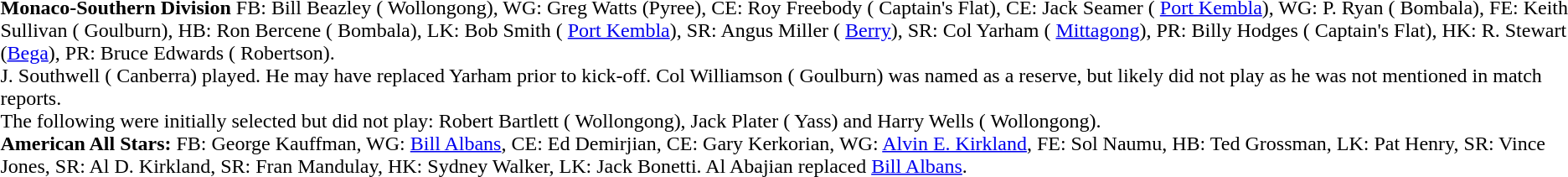<table width="100%" class="mw-collapsible mw-collapsed">
<tr>
<td valign="top" width="50%"><br><strong>Monaco-Southern Division</strong> FB: Bill Beazley ( Wollongong), WG: Greg Watts (Pyree), CE: Roy Freebody ( Captain's Flat), CE: Jack Seamer ( <a href='#'>Port Kembla</a>), WG: P. Ryan ( Bombala), FE: Keith Sullivan ( Goulburn), HB: Ron Bercene ( Bombala), LK: Bob Smith ( <a href='#'>Port Kembla</a>), SR: Angus Miller ( <a href='#'>Berry</a>), SR: Col Yarham ( <a href='#'>Mittagong</a>), PR: Billy Hodges ( Captain's Flat), HK: R. Stewart (<a href='#'>Bega</a>), PR: Bruce Edwards ( Robertson). <br>
J. Southwell ( Canberra) played. He may have replaced Yarham prior to kick-off. 
Col Williamson ( Goulburn) was named as a reserve, but likely did not play as he was not mentioned in match reports. <br>  
The following were initially selected but did not play: Robert Bartlett ( Wollongong), Jack Plater ( Yass) and Harry Wells ( Wollongong).<br>
<strong>American All Stars:</strong> FB: George Kauffman, WG: <a href='#'>Bill Albans</a>, CE: Ed Demirjian, CE: Gary Kerkorian, WG: <a href='#'>Alvin E. Kirkland</a>, FE: Sol Naumu, HB: Ted Grossman, LK: Pat Henry, SR: Vince Jones, SR: Al D. Kirkland, SR: Fran Mandulay, HK: Sydney Walker, LK: Jack Bonetti. Al Abajian replaced <a href='#'>Bill Albans</a>.</td>
</tr>
</table>
